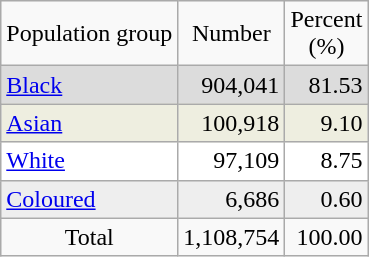<table class="wikitable">
<tr style="text-align:center">
<td>Population group</td>
<td>Number</td>
<td>Percent<br>(%)</td>
</tr>
<tr style="text-align:right; background:gainsboro;">
<td style="text-align:left;"><a href='#'>Black</a></td>
<td>904,041</td>
<td>81.53</td>
</tr>
<tr style="text-align:right; background:#EEEEE0">
<td style="text-align:left; "><a href='#'>Asian</a></td>
<td>100,918</td>
<td>9.10</td>
</tr>
<tr style="text-align:right; background:white;">
<td style="text-align:left; "><a href='#'>White</a></td>
<td>97,109</td>
<td>8.75</td>
</tr>
<tr style="text-align:right; background:#eee;">
<td style="text-align:left;"><a href='#'>Coloured</a></td>
<td>6,686</td>
<td>0.60</td>
</tr>
<tr style="text-align:right; ">
<td style="text-align:center;">Total</td>
<td>1,108,754</td>
<td>100.00</td>
</tr>
</table>
